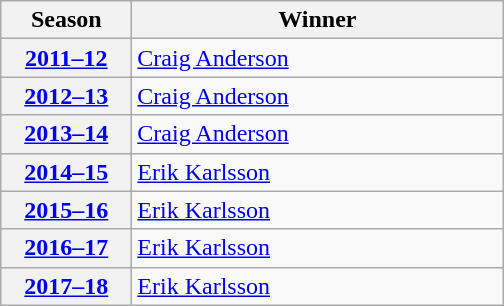<table class="wikitable">
<tr>
<th scope="col" style="width:5em">Season</th>
<th scope="col" style="width:15em">Winner</th>
</tr>
<tr>
<th scope="row"><a href='#'>2011–12</a></th>
<td><a href='#'>Craig Anderson</a></td>
</tr>
<tr>
<th scope="row"><a href='#'>2012–13</a></th>
<td><a href='#'>Craig Anderson</a></td>
</tr>
<tr>
<th scope="row"><a href='#'>2013–14</a></th>
<td><a href='#'>Craig Anderson</a></td>
</tr>
<tr>
<th scope="row"><a href='#'>2014–15</a></th>
<td><a href='#'>Erik Karlsson</a></td>
</tr>
<tr>
<th scope="row"><a href='#'>2015–16</a></th>
<td><a href='#'>Erik Karlsson</a></td>
</tr>
<tr>
<th scope="row"><a href='#'>2016–17</a></th>
<td><a href='#'>Erik Karlsson</a></td>
</tr>
<tr>
<th scope="row"><a href='#'>2017–18</a></th>
<td><a href='#'>Erik Karlsson</a></td>
</tr>
</table>
